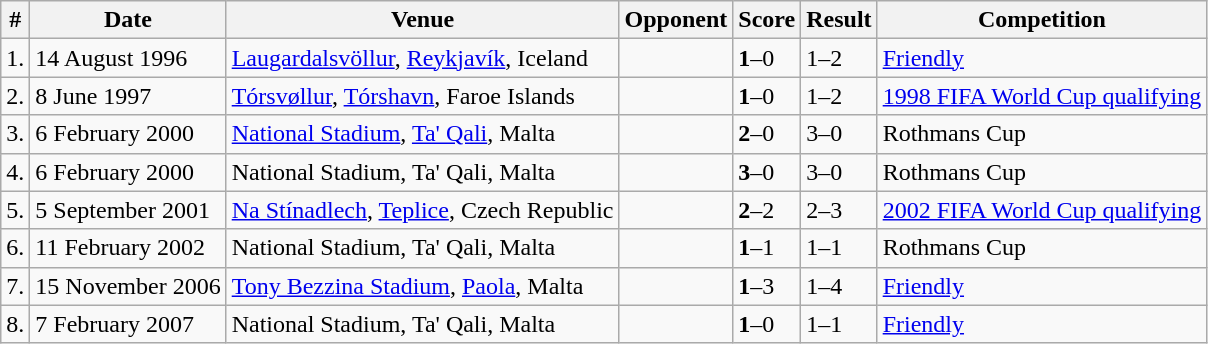<table class="wikitable">
<tr>
<th>#</th>
<th>Date</th>
<th>Venue</th>
<th>Opponent</th>
<th>Score</th>
<th>Result</th>
<th>Competition</th>
</tr>
<tr>
<td>1.</td>
<td>14 August 1996</td>
<td><a href='#'>Laugardalsvöllur</a>, <a href='#'>Reykjavík</a>, Iceland</td>
<td></td>
<td><strong>1</strong>–0</td>
<td>1–2</td>
<td><a href='#'>Friendly</a></td>
</tr>
<tr>
<td>2.</td>
<td>8 June 1997</td>
<td><a href='#'>Tórsvøllur</a>, <a href='#'>Tórshavn</a>, Faroe Islands</td>
<td></td>
<td><strong>1</strong>–0</td>
<td>1–2</td>
<td><a href='#'>1998 FIFA World Cup qualifying</a></td>
</tr>
<tr>
<td>3.</td>
<td>6 February 2000</td>
<td><a href='#'>National Stadium</a>, <a href='#'>Ta' Qali</a>, Malta</td>
<td></td>
<td><strong>2</strong>–0</td>
<td>3–0</td>
<td>Rothmans Cup</td>
</tr>
<tr>
<td>4.</td>
<td>6 February 2000</td>
<td>National Stadium, Ta' Qali, Malta</td>
<td></td>
<td><strong>3</strong>–0</td>
<td>3–0</td>
<td>Rothmans Cup</td>
</tr>
<tr>
<td>5.</td>
<td>5 September 2001</td>
<td><a href='#'>Na Stínadlech</a>, <a href='#'>Teplice</a>, Czech Republic</td>
<td></td>
<td><strong>2</strong>–2</td>
<td>2–3</td>
<td><a href='#'>2002 FIFA World Cup qualifying</a></td>
</tr>
<tr>
<td>6.</td>
<td>11 February 2002</td>
<td>National Stadium, Ta' Qali, Malta</td>
<td></td>
<td><strong>1</strong>–1</td>
<td>1–1</td>
<td>Rothmans Cup</td>
</tr>
<tr>
<td>7.</td>
<td>15 November 2006</td>
<td><a href='#'>Tony Bezzina Stadium</a>, <a href='#'>Paola</a>, Malta</td>
<td></td>
<td><strong>1</strong>–3</td>
<td>1–4</td>
<td><a href='#'>Friendly</a></td>
</tr>
<tr>
<td>8.</td>
<td>7 February 2007</td>
<td>National Stadium, Ta' Qali, Malta</td>
<td></td>
<td><strong>1</strong>–0</td>
<td>1–1</td>
<td><a href='#'>Friendly</a></td>
</tr>
</table>
